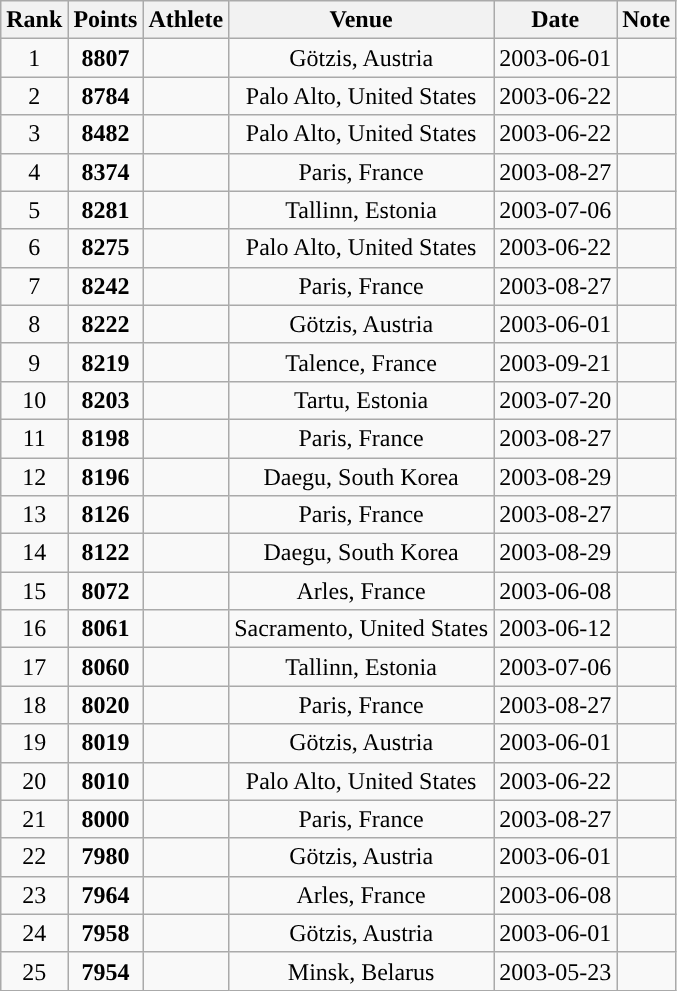<table class="wikitable" style=" text-align:center;">
<tr>
<th>Rank</th>
<th>Points</th>
<th>Athlete</th>
<th>Venue</th>
<th>Date</th>
<th>Note</th>
</tr>
<tr>
<td>1</td>
<td><strong>8807</strong></td>
<td align=left></td>
<td>Götzis, Austria</td>
<td>2003-06-01</td>
<td></td>
</tr>
<tr>
<td>2</td>
<td><strong>8784</strong></td>
<td align=left></td>
<td>Palo Alto, United States</td>
<td>2003-06-22</td>
<td></td>
</tr>
<tr>
<td>3</td>
<td><strong>8482</strong></td>
<td align=left></td>
<td>Palo Alto, United States</td>
<td>2003-06-22</td>
<td></td>
</tr>
<tr>
<td>4</td>
<td><strong>8374</strong></td>
<td align=left></td>
<td>Paris, France</td>
<td>2003-08-27</td>
<td></td>
</tr>
<tr>
<td>5</td>
<td><strong>8281</strong></td>
<td align=left></td>
<td>Tallinn, Estonia</td>
<td>2003-07-06</td>
<td></td>
</tr>
<tr>
<td>6</td>
<td><strong>8275</strong></td>
<td align=left></td>
<td>Palo Alto, United States</td>
<td>2003-06-22</td>
<td></td>
</tr>
<tr>
<td>7</td>
<td><strong>8242</strong></td>
<td align=left></td>
<td>Paris, France</td>
<td>2003-08-27</td>
<td></td>
</tr>
<tr>
<td>8</td>
<td><strong>8222</strong></td>
<td align=left></td>
<td>Götzis, Austria</td>
<td>2003-06-01</td>
<td></td>
</tr>
<tr>
<td>9</td>
<td><strong>8219</strong></td>
<td align=left></td>
<td>Talence, France</td>
<td>2003-09-21</td>
<td></td>
</tr>
<tr>
<td>10</td>
<td><strong>8203</strong></td>
<td align=left></td>
<td>Tartu, Estonia</td>
<td>2003-07-20</td>
<td></td>
</tr>
<tr>
<td>11</td>
<td><strong>8198</strong></td>
<td align=left></td>
<td>Paris, France</td>
<td>2003-08-27</td>
<td></td>
</tr>
<tr>
<td>12</td>
<td><strong>8196</strong></td>
<td align=left></td>
<td>Daegu, South Korea</td>
<td>2003-08-29</td>
<td></td>
</tr>
<tr>
<td>13</td>
<td><strong>8126</strong></td>
<td align=left></td>
<td>Paris, France</td>
<td>2003-08-27</td>
<td></td>
</tr>
<tr>
<td>14</td>
<td><strong>8122</strong></td>
<td align=left></td>
<td>Daegu, South Korea</td>
<td>2003-08-29</td>
<td></td>
</tr>
<tr>
<td>15</td>
<td><strong>8072</strong></td>
<td align=left></td>
<td>Arles, France</td>
<td>2003-06-08</td>
<td></td>
</tr>
<tr>
<td>16</td>
<td><strong>8061</strong></td>
<td align=left></td>
<td>Sacramento, United States</td>
<td>2003-06-12</td>
<td></td>
</tr>
<tr>
<td>17</td>
<td><strong>8060</strong></td>
<td align=left></td>
<td>Tallinn, Estonia</td>
<td>2003-07-06</td>
<td></td>
</tr>
<tr>
<td>18</td>
<td><strong>8020</strong></td>
<td align=left></td>
<td>Paris, France</td>
<td>2003-08-27</td>
<td></td>
</tr>
<tr>
<td>19</td>
<td><strong>8019</strong></td>
<td align=left></td>
<td>Götzis, Austria</td>
<td>2003-06-01</td>
<td></td>
</tr>
<tr>
<td>20</td>
<td><strong>8010</strong></td>
<td align=left></td>
<td>Palo Alto, United States</td>
<td>2003-06-22</td>
<td></td>
</tr>
<tr>
<td>21</td>
<td><strong>8000</strong></td>
<td align=left></td>
<td>Paris, France</td>
<td>2003-08-27</td>
<td></td>
</tr>
<tr>
<td>22</td>
<td><strong>7980</strong></td>
<td align=left></td>
<td>Götzis, Austria</td>
<td>2003-06-01</td>
<td></td>
</tr>
<tr>
<td>23</td>
<td><strong>7964</strong></td>
<td align=left></td>
<td>Arles, France</td>
<td>2003-06-08</td>
<td></td>
</tr>
<tr>
<td>24</td>
<td><strong>7958</strong></td>
<td align=left></td>
<td>Götzis, Austria</td>
<td>2003-06-01</td>
<td></td>
</tr>
<tr>
<td>25</td>
<td><strong>7954</strong></td>
<td align=left></td>
<td>Minsk, Belarus</td>
<td>2003-05-23</td>
<td></td>
</tr>
</table>
